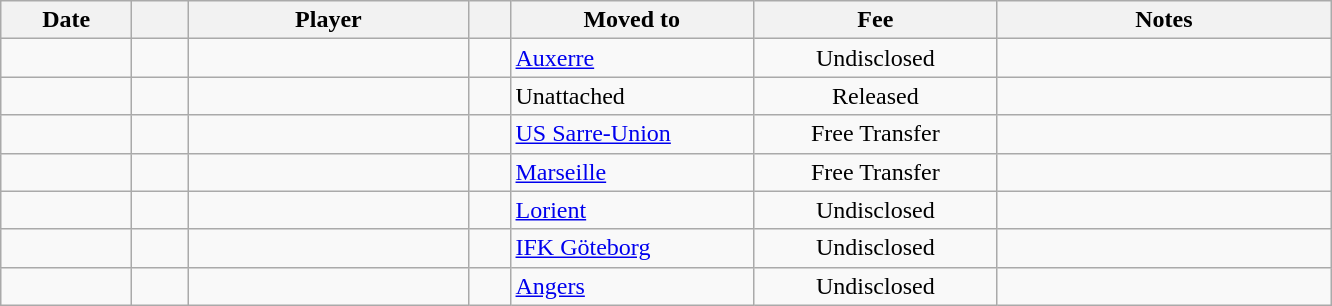<table class="wikitable sortable">
<tr>
<th style="width:80px;">Date</th>
<th style="width:30px;"></th>
<th style="width:180px;">Player</th>
<th style="width:20px;"></th>
<th style="width:155px;">Moved to</th>
<th style="width:155px;" class="unsortable">Fee</th>
<th style="width:215px;" class="unsortable">Notes</th>
</tr>
<tr>
<td></td>
<td align=center></td>
<td> </td>
<td></td>
<td> <a href='#'>Auxerre</a></td>
<td align=center>Undisclosed</td>
<td align=center></td>
</tr>
<tr>
<td></td>
<td align=center></td>
<td> </td>
<td></td>
<td>Unattached</td>
<td align=center>Released</td>
<td align=center></td>
</tr>
<tr>
<td></td>
<td align=center></td>
<td> </td>
<td></td>
<td> <a href='#'>US Sarre-Union</a></td>
<td align=center>Free Transfer</td>
<td align=center></td>
</tr>
<tr>
<td></td>
<td align=center></td>
<td> </td>
<td></td>
<td> <a href='#'>Marseille</a></td>
<td align=center>Free Transfer</td>
<td align=center></td>
</tr>
<tr>
<td></td>
<td align=center></td>
<td> </td>
<td></td>
<td> <a href='#'>Lorient</a></td>
<td align=center>Undisclosed</td>
<td align=center></td>
</tr>
<tr>
<td></td>
<td align=center></td>
<td> </td>
<td></td>
<td> <a href='#'>IFK Göteborg</a></td>
<td align=center>Undisclosed</td>
<td align=center></td>
</tr>
<tr>
<td></td>
<td align=center></td>
<td> </td>
<td></td>
<td> <a href='#'>Angers</a></td>
<td align=center>Undisclosed</td>
<td align=center></td>
</tr>
</table>
